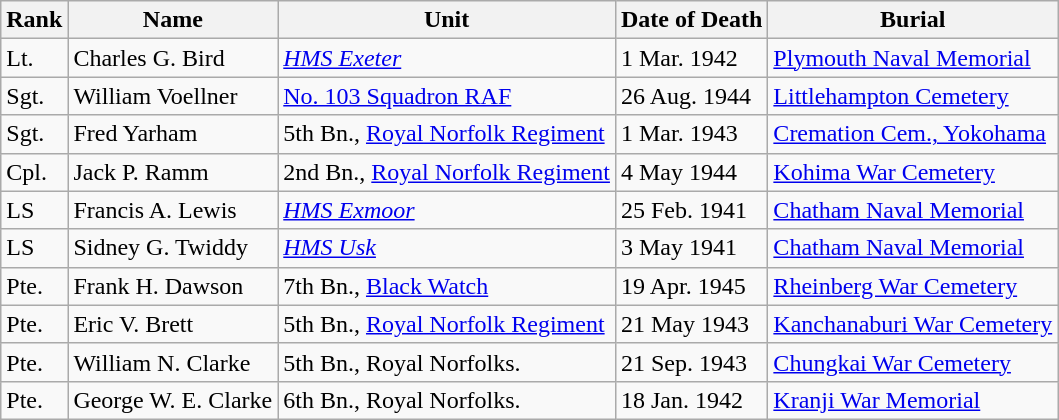<table class="wikitable">
<tr>
<th>Rank</th>
<th>Name</th>
<th>Unit</th>
<th>Date of Death</th>
<th>Burial</th>
</tr>
<tr>
<td>Lt.</td>
<td>Charles G. Bird</td>
<td><a href='#'><em>HMS Exeter</em></a></td>
<td>1 Mar. 1942</td>
<td><a href='#'>Plymouth Naval Memorial</a></td>
</tr>
<tr>
<td>Sgt.</td>
<td>William Voellner</td>
<td><a href='#'>No. 103 Squadron RAF</a></td>
<td>26 Aug. 1944</td>
<td><a href='#'>Littlehampton Cemetery</a></td>
</tr>
<tr>
<td>Sgt.</td>
<td>Fred Yarham</td>
<td>5th Bn., <a href='#'>Royal Norfolk Regiment</a></td>
<td>1 Mar. 1943</td>
<td><a href='#'>Cremation Cem., Yokohama</a></td>
</tr>
<tr>
<td>Cpl.</td>
<td>Jack P. Ramm</td>
<td>2nd Bn., <a href='#'>Royal Norfolk Regiment</a></td>
<td>4 May 1944</td>
<td><a href='#'>Kohima War Cemetery</a></td>
</tr>
<tr>
<td>LS</td>
<td>Francis A. Lewis</td>
<td><a href='#'><em>HMS Exmoor</em></a></td>
<td>25 Feb. 1941</td>
<td><a href='#'>Chatham Naval Memorial</a></td>
</tr>
<tr>
<td>LS</td>
<td>Sidney G. Twiddy</td>
<td><a href='#'><em>HMS Usk</em></a></td>
<td>3 May 1941</td>
<td><a href='#'>Chatham Naval Memorial</a></td>
</tr>
<tr>
<td>Pte.</td>
<td>Frank H. Dawson</td>
<td>7th Bn., <a href='#'>Black Watch</a></td>
<td>19 Apr. 1945</td>
<td><a href='#'>Rheinberg War Cemetery</a></td>
</tr>
<tr>
<td>Pte.</td>
<td>Eric V. Brett</td>
<td>5th Bn., <a href='#'>Royal Norfolk Regiment</a></td>
<td>21 May 1943</td>
<td><a href='#'>Kanchanaburi War Cemetery</a></td>
</tr>
<tr>
<td>Pte.</td>
<td>William N. Clarke</td>
<td>5th Bn., Royal Norfolks.</td>
<td>21 Sep. 1943</td>
<td><a href='#'>Chungkai War Cemetery</a></td>
</tr>
<tr>
<td>Pte.</td>
<td>George W. E. Clarke</td>
<td>6th Bn., Royal Norfolks.</td>
<td>18 Jan. 1942</td>
<td><a href='#'>Kranji War Memorial</a></td>
</tr>
</table>
